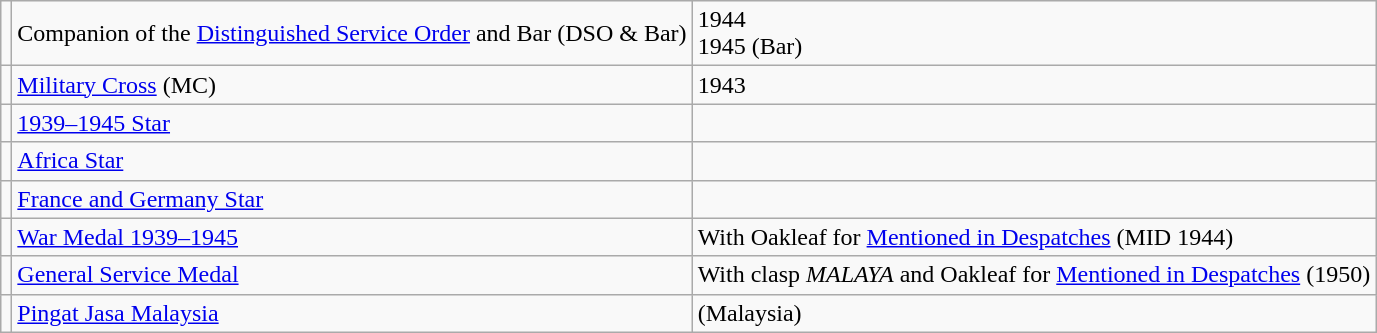<table class="wikitable">
<tr>
<td></td>
<td>Companion of the <a href='#'>Distinguished Service Order</a> and Bar (DSO & Bar)</td>
<td>1944<br>1945 (Bar)</td>
</tr>
<tr>
<td></td>
<td><a href='#'>Military Cross</a> (MC)</td>
<td>1943</td>
</tr>
<tr>
<td></td>
<td><a href='#'>1939–1945 Star</a></td>
<td></td>
</tr>
<tr>
<td></td>
<td><a href='#'>Africa Star</a></td>
<td></td>
</tr>
<tr>
<td></td>
<td><a href='#'>France and Germany Star</a></td>
<td></td>
</tr>
<tr>
<td></td>
<td><a href='#'>War Medal 1939–1945</a></td>
<td>With Oakleaf for <a href='#'>Mentioned in Despatches</a> (MID 1944)</td>
</tr>
<tr>
<td></td>
<td><a href='#'>General Service Medal</a></td>
<td>With clasp <em>MALAYA</em> and Oakleaf for <a href='#'>Mentioned in Despatches</a> (1950)</td>
</tr>
<tr>
<td></td>
<td><a href='#'>Pingat Jasa Malaysia</a></td>
<td>(Malaysia)</td>
</tr>
</table>
